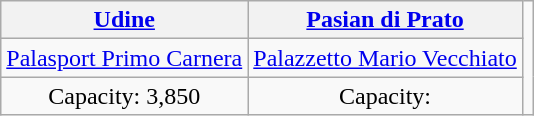<table class="wikitable" style="text-align:center;">
<tr>
<th><a href='#'>Udine</a></th>
<th><a href='#'>Pasian di Prato</a></th>
<td rowspan="4"><br></td>
</tr>
<tr>
<td><a href='#'>Palasport Primo Carnera</a></td>
<td><a href='#'>Palazzetto Mario Vecchiato</a></td>
</tr>
<tr>
<td>Capacity: 3,850</td>
<td>Capacity:</td>
</tr>
</table>
